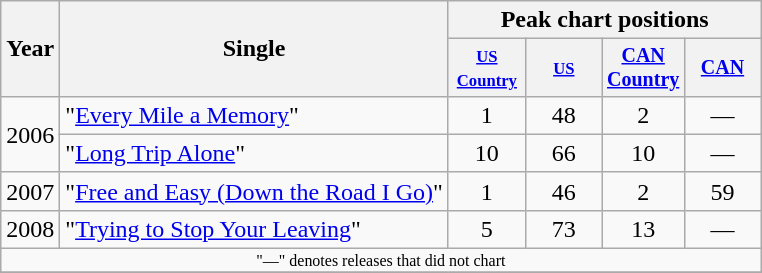<table class="wikitable">
<tr>
<th rowspan="2">Year</th>
<th rowspan="2">Single</th>
<th colspan="4">Peak chart positions</th>
</tr>
<tr style="font-size:smaller">
<th width=45><small><a href='#'>US Country</a></small><br></th>
<th width=45><small><a href='#'>US</a></small><br></th>
<th width="45"><a href='#'>CAN Country</a><br></th>
<th width="45"><a href='#'>CAN</a><br></th>
</tr>
<tr>
<td rowspan=2>2006</td>
<td>"<a href='#'>Every Mile a Memory</a>"</td>
<td align="center">1</td>
<td align="center">48</td>
<td align="center">2</td>
<td align="center">—</td>
</tr>
<tr>
<td>"<a href='#'>Long Trip Alone</a>"</td>
<td align="center">10</td>
<td align="center">66</td>
<td align="center">10</td>
<td align="center">—</td>
</tr>
<tr>
<td>2007</td>
<td>"<a href='#'>Free and Easy (Down the Road I Go)</a>"</td>
<td align="center">1</td>
<td align="center">46</td>
<td align="center">2</td>
<td align="center">59</td>
</tr>
<tr>
<td>2008</td>
<td>"<a href='#'>Trying to Stop Your Leaving</a>"</td>
<td align="center">5</td>
<td align="center">73</td>
<td align="center">13</td>
<td align="center">—</td>
</tr>
<tr>
<td align="center" colspan="6" style="font-size:8pt">"—" denotes releases that did not chart</td>
</tr>
<tr>
</tr>
</table>
